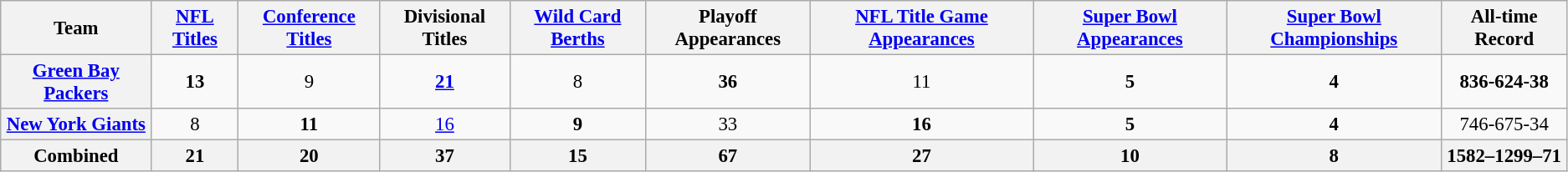<table class="wikitable" style="text-align:center; font-size:95%;">
<tr>
<th>Team</th>
<th><a href='#'>NFL Titles</a></th>
<th><a href='#'>Conference Titles</a></th>
<th>Divisional Titles</th>
<th><a href='#'>Wild Card Berths</a></th>
<th>Playoff Appearances</th>
<th><a href='#'>NFL Title Game Appearances</a></th>
<th><a href='#'>Super Bowl Appearances</a></th>
<th><a href='#'>Super Bowl Championships</a></th>
<th>All-time Record</th>
</tr>
<tr>
<th><a href='#'>Green Bay Packers</a></th>
<td><strong>13</strong></td>
<td>9</td>
<td><a href='#'><strong>21</strong></a></td>
<td>8</td>
<td><strong>36</strong></td>
<td>11</td>
<td><strong>5</strong></td>
<td><strong>4</strong></td>
<td><strong>836-624-38</strong></td>
</tr>
<tr>
<th><a href='#'>New York Giants</a></th>
<td>8</td>
<td><strong>11</strong></td>
<td><a href='#'>16</a></td>
<td><strong>9</strong></td>
<td>33</td>
<td><strong>16</strong></td>
<td><strong>5</strong></td>
<td><strong>4</strong></td>
<td>746-675-34</td>
</tr>
<tr>
<th>Combined</th>
<th>21</th>
<th>20</th>
<th>37</th>
<th>15</th>
<th>67</th>
<th>27</th>
<th>10</th>
<th>8</th>
<th>1582–1299–71</th>
</tr>
</table>
